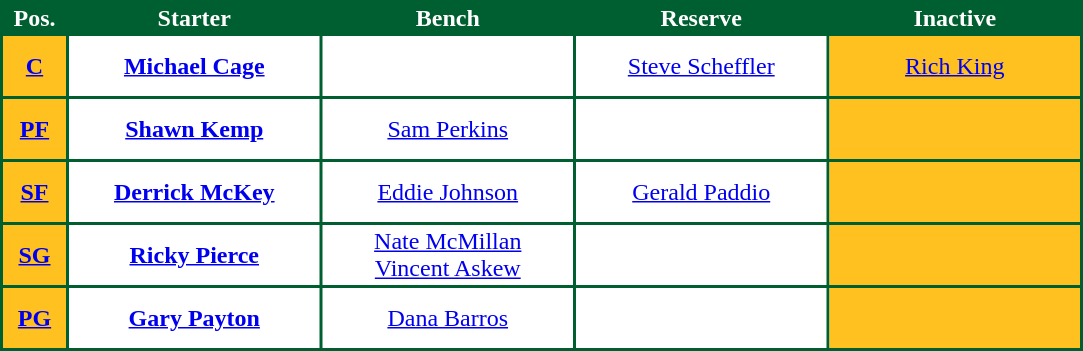<table style="text-align: center; background:#005f30; color:white">
<tr>
<th width="40">Pos.</th>
<th width="165">Starter</th>
<th width="165">Bench</th>
<th width="165">Reserve</th>
<th width="165">Inactive</th>
</tr>
<tr style="height:40px; background:white; color:white">
<th style="background:#ffc11f"><a href='#'><span>C</span></a></th>
<td><strong><a href='#'><span>Michael Cage</span></a></strong></td>
<td></td>
<td><a href='#'><span>Steve Scheffler</span></a></td>
<td style="background:#ffc11f"><a href='#'><span>Rich King</span></a></td>
</tr>
<tr style="height:40px; background:white; color:white">
<th style="background:#ffc11f"><a href='#'><span>PF</span></a></th>
<td><strong><a href='#'><span>Shawn Kemp</span></a></strong></td>
<td><a href='#'><span>Sam Perkins</span></a></td>
<td></td>
<td style="background:#ffc11f"></td>
</tr>
<tr style="height:40px; background:white; color:white">
<th style="background:#ffc11f"><a href='#'><span>SF</span></a></th>
<td><strong><a href='#'><span>Derrick McKey</span></a></strong></td>
<td><a href='#'><span>Eddie Johnson</span></a></td>
<td><a href='#'><span>Gerald Paddio</span></a></td>
<td style="background:#ffc11f"></td>
</tr>
<tr style="height:40px; background:white; color:white">
<th style="background:#ffc11f"><a href='#'><span>SG</span></a></th>
<td><strong><a href='#'><span>Ricky Pierce</span></a></strong></td>
<td><a href='#'><span>Nate McMillan</span></a><br><a href='#'><span>Vincent Askew</span></a></td>
<td></td>
<td style="background:#ffc11f"></td>
</tr>
<tr style="height:40px; background:white; color:white">
<th style="background:#ffc11f"><a href='#'><span>PG</span></a></th>
<td><strong><a href='#'><span>Gary Payton</span></a></strong></td>
<td><a href='#'><span>Dana Barros</span></a></td>
<td></td>
<td style="background:#ffc11f"></td>
</tr>
</table>
